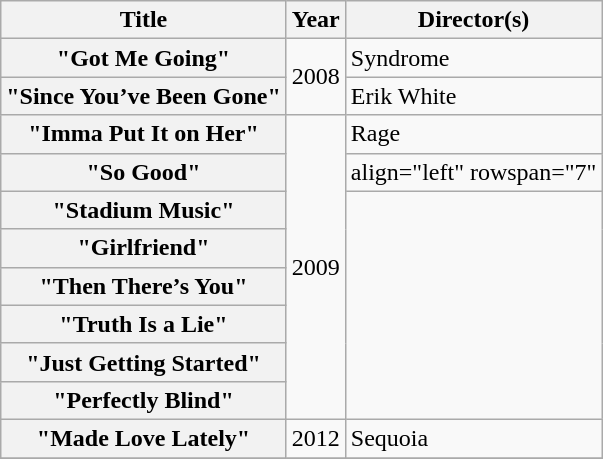<table class="wikitable plainrowheaders sortable" border="1">
<tr>
<th scope="col">Title</th>
<th scope="col">Year</th>
<th scope="col">Director(s)</th>
</tr>
<tr>
<th scope="row">"Got Me Going"</th>
<td rowspan="2" style="text-align:center;">2008</td>
<td align="left">Syndrome</td>
</tr>
<tr>
<th scope="row">"Since You’ve Been Gone"</th>
<td align="left">Erik White</td>
</tr>
<tr>
<th scope="row">"Imma Put It on Her"</th>
<td rowspan="8" style="text-align:center;">2009</td>
<td>Rage</td>
</tr>
<tr>
<th scope="row">"So Good"</th>
<td>align="left" rowspan="7" </td>
</tr>
<tr>
<th scope="row">"Stadium Music"</th>
</tr>
<tr>
<th scope="row">"Girlfriend"</th>
</tr>
<tr>
<th scope="row">"Then There’s You"</th>
</tr>
<tr>
<th scope="row">"Truth Is a Lie"</th>
</tr>
<tr>
<th scope="row">"Just Getting Started"</th>
</tr>
<tr>
<th scope="row">"Perfectly Blind"</th>
</tr>
<tr>
<th scope="row">"Made Love Lately"</th>
<td align="center" rowspan="1">2012</td>
<td align="left">Sequoia</td>
</tr>
<tr>
</tr>
</table>
